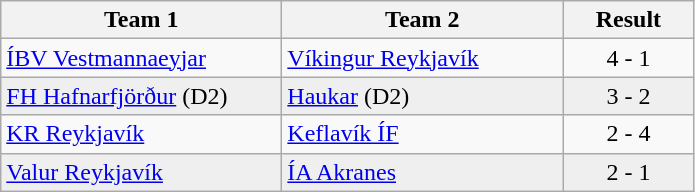<table class="wikitable">
<tr>
<th width="180">Team 1</th>
<th width="180">Team 2</th>
<th width="80">Result</th>
</tr>
<tr>
<td><a href='#'>ÍBV Vestmannaeyjar</a></td>
<td><a href='#'>Víkingur Reykjavík</a></td>
<td align="center">4 - 1</td>
</tr>
<tr style="background:#EFEFEF">
<td><a href='#'>FH Hafnarfjörður</a> (D2)</td>
<td><a href='#'>Haukar</a> (D2)</td>
<td align="center">3 - 2</td>
</tr>
<tr>
<td><a href='#'>KR Reykjavík</a></td>
<td><a href='#'>Keflavík ÍF</a></td>
<td align="center">2 - 4</td>
</tr>
<tr style="background:#EFEFEF">
<td><a href='#'>Valur Reykjavík</a></td>
<td><a href='#'>ÍA Akranes</a></td>
<td align="center">2 - 1</td>
</tr>
</table>
